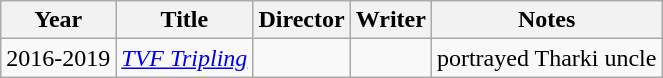<table class="wikitable sortable ">
<tr>
<th>Year</th>
<th>Title</th>
<th>Director</th>
<th>Writer</th>
<th>Notes</th>
</tr>
<tr>
<td style="text-align:center;">2016-2019</td>
<td><em><a href='#'>TVF Tripling</a></em></td>
<td></td>
<td></td>
<td> portrayed Tharki uncle</td>
</tr>
</table>
